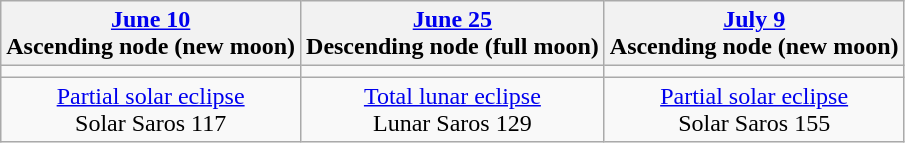<table class="wikitable">
<tr>
<th><a href='#'>June 10</a><br>Ascending node (new moon)<br></th>
<th><a href='#'>June 25</a><br>Descending node (full moon)</th>
<th><a href='#'>July 9</a><br>Ascending node (new moon)<br></th>
</tr>
<tr>
<td></td>
<td></td>
<td></td>
</tr>
<tr align=center>
<td><a href='#'>Partial solar eclipse</a><br>Solar Saros 117</td>
<td><a href='#'>Total lunar eclipse</a><br>Lunar Saros 129</td>
<td><a href='#'>Partial solar eclipse</a><br>Solar Saros 155</td>
</tr>
</table>
